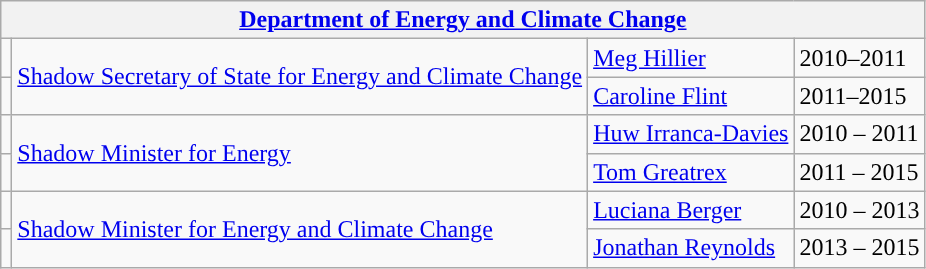<table class="wikitable">
<tr>
<th colspan="4"><a href='#'>Department of Energy and Climate Change</a></th>
</tr>
<tr>
<td style="background: "></td>
<td rowspan="2"><a href='#'>Shadow Secretary of State for Energy and Climate Change</a></td>
<td><a href='#'>Meg Hillier</a></td>
<td>2010–2011</td>
</tr>
<tr>
<td style="background: "></td>
<td><a href='#'>Caroline Flint</a></td>
<td>2011–2015</td>
</tr>
<tr>
<td style="background: "></td>
<td rowspan="2"><a href='#'>Shadow Minister for Energy</a></td>
<td><a href='#'>Huw Irranca-Davies</a></td>
<td>2010 – 2011</td>
</tr>
<tr>
<td style="background: "></td>
<td><a href='#'>Tom Greatrex</a></td>
<td>2011 – 2015</td>
</tr>
<tr>
<td style="background: "></td>
<td rowspan="2"><a href='#'>Shadow Minister for Energy and Climate Change</a></td>
<td><a href='#'>Luciana Berger</a></td>
<td>2010 – 2013</td>
</tr>
<tr>
<td style="background: "></td>
<td><a href='#'>Jonathan Reynolds</a></td>
<td>2013 – 2015</td>
</tr>
</table>
